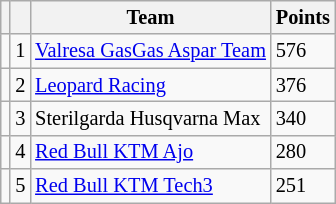<table class="wikitable" style="font-size: 85%;">
<tr>
<th></th>
<th></th>
<th>Team</th>
<th>Points</th>
</tr>
<tr>
<td></td>
<td align=center>1</td>
<td> <a href='#'>Valresa GasGas Aspar Team</a></td>
<td align=left>576</td>
</tr>
<tr>
<td></td>
<td align=center>2</td>
<td> <a href='#'>Leopard Racing</a></td>
<td align=left>376</td>
</tr>
<tr>
<td></td>
<td align=center>3</td>
<td> Sterilgarda Husqvarna Max</td>
<td align=left>340</td>
</tr>
<tr>
<td></td>
<td align=center>4</td>
<td> <a href='#'>Red Bull KTM Ajo</a></td>
<td align=left>280</td>
</tr>
<tr>
<td></td>
<td align=center>5</td>
<td> <a href='#'>Red Bull KTM Tech3</a></td>
<td align=left>251</td>
</tr>
</table>
